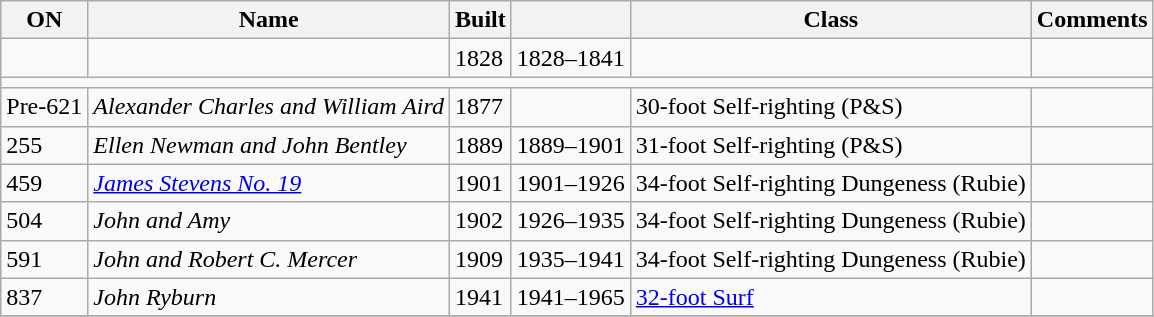<table class="wikitable">
<tr>
<th>ON</th>
<th>Name</th>
<th>Built</th>
<th></th>
<th>Class</th>
<th>Comments</th>
</tr>
<tr>
<td></td>
<td></td>
<td>1828</td>
<td>1828–1841</td>
<td></td>
<td></td>
</tr>
<tr>
<td colspan=6 style=" text-align: center;"></td>
</tr>
<tr>
<td>Pre-621</td>
<td><em>Alexander Charles and William Aird</em></td>
<td>1877</td>
<td></td>
<td>30-foot Self-righting (P&S)</td>
<td></td>
</tr>
<tr>
<td>255</td>
<td><em>Ellen Newman and John Bentley</em></td>
<td>1889</td>
<td>1889–1901</td>
<td>31-foot Self-righting (P&S)</td>
<td></td>
</tr>
<tr>
<td>459</td>
<td><a href='#'><em>James Stevens No. 19</em></a></td>
<td>1901</td>
<td>1901–1926</td>
<td>34-foot Self-righting Dungeness (Rubie)</td>
<td></td>
</tr>
<tr>
<td>504</td>
<td><em>John and Amy</em></td>
<td>1902</td>
<td>1926–1935</td>
<td>34-foot Self-righting Dungeness (Rubie)</td>
<td></td>
</tr>
<tr>
<td>591</td>
<td><em>John and Robert C. Mercer</em></td>
<td>1909</td>
<td>1935–1941</td>
<td>34-foot Self-righting Dungeness (Rubie)</td>
<td></td>
</tr>
<tr>
<td>837</td>
<td><em>John Ryburn</em></td>
<td>1941</td>
<td>1941–1965</td>
<td><a href='#'>32-foot Surf</a></td>
<td></td>
</tr>
<tr>
</tr>
</table>
